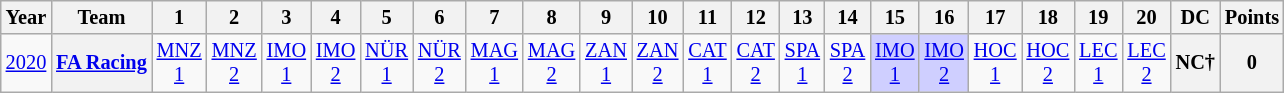<table class="wikitable" style="text-align:center; font-size:85%">
<tr>
<th>Year</th>
<th>Team</th>
<th>1</th>
<th>2</th>
<th>3</th>
<th>4</th>
<th>5</th>
<th>6</th>
<th>7</th>
<th>8</th>
<th>9</th>
<th>10</th>
<th>11</th>
<th>12</th>
<th>13</th>
<th>14</th>
<th>15</th>
<th>16</th>
<th>17</th>
<th>18</th>
<th>19</th>
<th>20</th>
<th>DC</th>
<th>Points</th>
</tr>
<tr>
<td><a href='#'>2020</a></td>
<th nowrap><a href='#'>FA Racing</a></th>
<td style="background:#;"><a href='#'>MNZ<br>1</a></td>
<td style="background:#;"><a href='#'>MNZ<br>2</a></td>
<td style="background:#;"><a href='#'>IMO<br>1</a></td>
<td style="background:#;"><a href='#'>IMO<br>2</a></td>
<td style="background:#;"><a href='#'>NÜR<br>1</a></td>
<td style="background:#;"><a href='#'>NÜR<br>2</a></td>
<td style="background:#;"><a href='#'>MAG<br>1</a></td>
<td style="background:#;"><a href='#'>MAG<br>2</a></td>
<td style="background:#;"><a href='#'>ZAN<br>1</a></td>
<td style="background:#;"><a href='#'>ZAN<br>2</a></td>
<td style="background:#;"><a href='#'>CAT<br>1</a></td>
<td style="background:#;"><a href='#'>CAT<br>2</a></td>
<td style="background:#;"><a href='#'>SPA<br>1</a></td>
<td style="background:#;"><a href='#'>SPA<br>2</a></td>
<td style="background:#CFCFFF;"><a href='#'>IMO<br>1</a><br></td>
<td style="background:#CFCFFF;"><a href='#'>IMO<br>2</a><br></td>
<td style="background:#;"><a href='#'>HOC<br>1</a></td>
<td style="background:#;"><a href='#'>HOC<br>2</a></td>
<td style="background:#;"><a href='#'>LEC<br>1</a></td>
<td style="background:#;"><a href='#'>LEC<br>2</a></td>
<th>NC†</th>
<th>0</th>
</tr>
</table>
